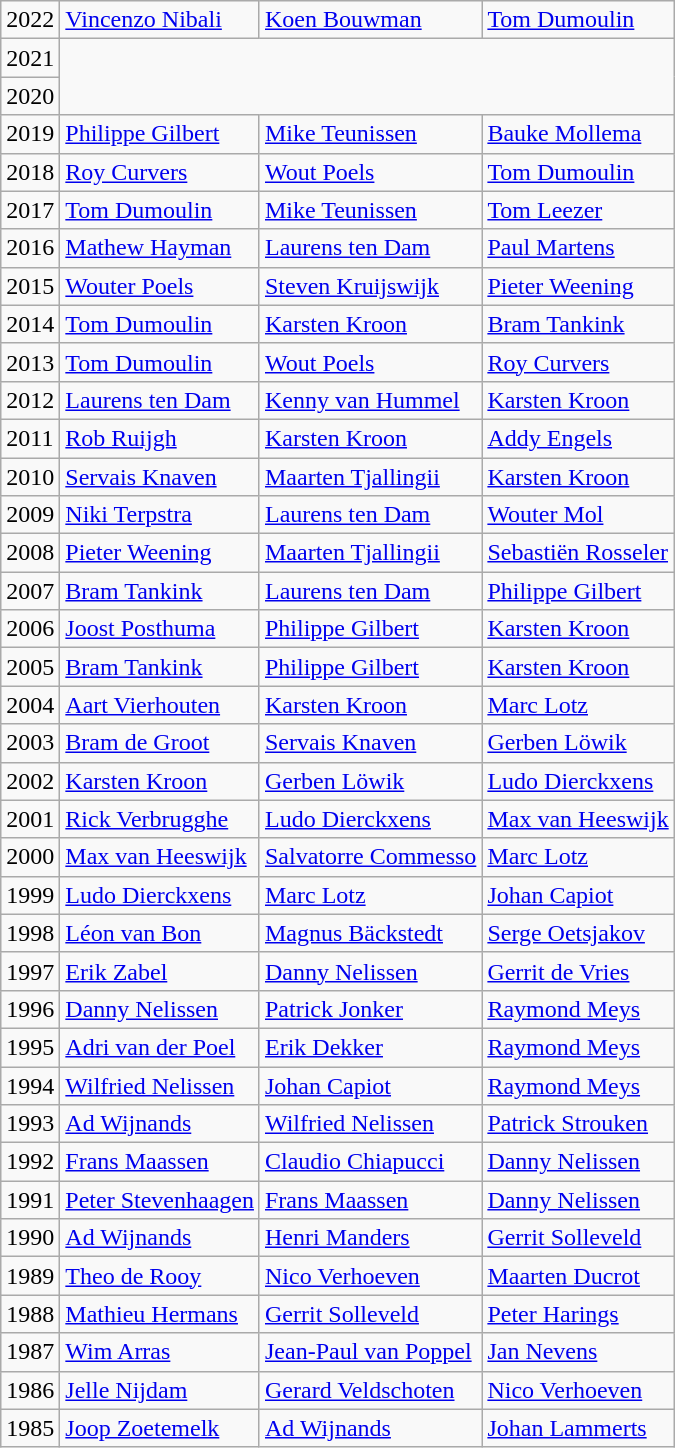<table class="wikitable" style="font-size:100%" width=>
<tr>
<td>2022</td>
<td> <a href='#'>Vincenzo Nibali</a></td>
<td> <a href='#'>Koen Bouwman</a></td>
<td> <a href='#'>Tom Dumoulin</a></td>
</tr>
<tr>
<td>2021</td>
</tr>
<tr>
<td>2020</td>
</tr>
<tr>
<td>2019</td>
<td> <a href='#'>Philippe Gilbert</a></td>
<td> <a href='#'>Mike Teunissen</a></td>
<td> <a href='#'>Bauke Mollema</a></td>
</tr>
<tr>
<td>2018</td>
<td> <a href='#'>Roy Curvers</a></td>
<td> <a href='#'>Wout Poels</a></td>
<td> <a href='#'>Tom Dumoulin</a></td>
</tr>
<tr>
<td>2017</td>
<td> <a href='#'>Tom Dumoulin</a></td>
<td> <a href='#'>Mike Teunissen</a></td>
<td> <a href='#'>Tom Leezer</a></td>
</tr>
<tr>
<td>2016</td>
<td> <a href='#'>Mathew Hayman</a></td>
<td> <a href='#'>Laurens ten Dam</a></td>
<td> <a href='#'>Paul Martens</a></td>
</tr>
<tr>
<td>2015</td>
<td> <a href='#'>Wouter Poels</a></td>
<td> <a href='#'>Steven Kruijswijk</a></td>
<td> <a href='#'>Pieter Weening</a></td>
</tr>
<tr>
<td>2014</td>
<td> <a href='#'>Tom Dumoulin</a></td>
<td> <a href='#'>Karsten Kroon</a></td>
<td> <a href='#'>Bram Tankink</a></td>
</tr>
<tr>
<td>2013</td>
<td> <a href='#'>Tom Dumoulin</a></td>
<td> <a href='#'>Wout Poels</a></td>
<td> <a href='#'>Roy Curvers</a></td>
</tr>
<tr>
<td>2012</td>
<td> <a href='#'>Laurens ten Dam</a></td>
<td> <a href='#'>Kenny van Hummel</a></td>
<td> <a href='#'>Karsten Kroon</a></td>
</tr>
<tr>
<td>2011</td>
<td> <a href='#'>Rob Ruijgh</a></td>
<td> <a href='#'>Karsten Kroon</a></td>
<td> <a href='#'>Addy Engels</a></td>
</tr>
<tr>
<td>2010</td>
<td> <a href='#'>Servais Knaven</a></td>
<td> <a href='#'>Maarten Tjallingii</a></td>
<td> <a href='#'>Karsten Kroon</a></td>
</tr>
<tr>
<td>2009</td>
<td> <a href='#'>Niki Terpstra</a></td>
<td> <a href='#'>Laurens ten Dam</a></td>
<td> <a href='#'>Wouter Mol</a></td>
</tr>
<tr>
<td>2008</td>
<td> <a href='#'>Pieter Weening</a></td>
<td> <a href='#'>Maarten Tjallingii</a></td>
<td> <a href='#'>Sebastiën Rosseler</a></td>
</tr>
<tr>
<td>2007</td>
<td> <a href='#'>Bram Tankink</a></td>
<td> <a href='#'>Laurens ten Dam</a></td>
<td> <a href='#'>Philippe Gilbert</a></td>
</tr>
<tr>
<td>2006</td>
<td> <a href='#'>Joost Posthuma</a></td>
<td> <a href='#'>Philippe Gilbert</a></td>
<td> <a href='#'>Karsten Kroon</a></td>
</tr>
<tr>
<td>2005</td>
<td> <a href='#'>Bram Tankink</a></td>
<td> <a href='#'>Philippe Gilbert</a></td>
<td> <a href='#'>Karsten Kroon</a></td>
</tr>
<tr>
<td>2004</td>
<td> <a href='#'>Aart Vierhouten</a></td>
<td> <a href='#'>Karsten Kroon</a></td>
<td> <a href='#'>Marc Lotz</a></td>
</tr>
<tr>
<td>2003</td>
<td> <a href='#'>Bram de Groot</a></td>
<td> <a href='#'>Servais Knaven</a></td>
<td> <a href='#'>Gerben Löwik</a></td>
</tr>
<tr>
<td>2002</td>
<td> <a href='#'>Karsten Kroon</a></td>
<td> <a href='#'>Gerben Löwik</a></td>
<td> <a href='#'>Ludo Dierckxens</a></td>
</tr>
<tr>
<td>2001</td>
<td> <a href='#'>Rick Verbrugghe</a></td>
<td> <a href='#'>Ludo Dierckxens</a></td>
<td> <a href='#'>Max van Heeswijk</a></td>
</tr>
<tr>
<td>2000</td>
<td> <a href='#'>Max van Heeswijk</a></td>
<td> <a href='#'>Salvatorre Commesso</a></td>
<td> <a href='#'>Marc Lotz</a></td>
</tr>
<tr>
<td>1999</td>
<td> <a href='#'>Ludo Dierckxens</a></td>
<td> <a href='#'>Marc Lotz</a></td>
<td> <a href='#'>Johan Capiot</a></td>
</tr>
<tr>
<td>1998</td>
<td> <a href='#'>Léon van Bon</a></td>
<td> <a href='#'>Magnus Bäckstedt</a></td>
<td> <a href='#'>Serge Oetsjakov</a></td>
</tr>
<tr>
<td>1997</td>
<td> <a href='#'>Erik Zabel</a></td>
<td> <a href='#'>Danny Nelissen</a></td>
<td> <a href='#'>Gerrit de Vries</a></td>
</tr>
<tr>
<td>1996</td>
<td> <a href='#'>Danny Nelissen</a></td>
<td> <a href='#'>Patrick Jonker</a></td>
<td> <a href='#'>Raymond Meys</a></td>
</tr>
<tr>
<td>1995</td>
<td> <a href='#'>Adri van der Poel</a></td>
<td> <a href='#'>Erik Dekker</a></td>
<td> <a href='#'>Raymond Meys</a></td>
</tr>
<tr>
<td>1994</td>
<td> <a href='#'>Wilfried Nelissen</a></td>
<td> <a href='#'>Johan Capiot</a></td>
<td> <a href='#'>Raymond Meys</a></td>
</tr>
<tr>
<td>1993</td>
<td> <a href='#'>Ad Wijnands</a></td>
<td> <a href='#'>Wilfried Nelissen</a></td>
<td> <a href='#'>Patrick Strouken</a></td>
</tr>
<tr>
<td>1992</td>
<td> <a href='#'>Frans Maassen</a></td>
<td> <a href='#'>Claudio Chiapucci</a></td>
<td> <a href='#'>Danny Nelissen</a></td>
</tr>
<tr>
<td>1991</td>
<td> <a href='#'>Peter Stevenhaagen</a></td>
<td> <a href='#'>Frans Maassen</a></td>
<td> <a href='#'>Danny Nelissen</a></td>
</tr>
<tr>
<td>1990</td>
<td> <a href='#'>Ad Wijnands</a></td>
<td> <a href='#'>Henri Manders</a></td>
<td> <a href='#'>Gerrit Solleveld</a></td>
</tr>
<tr>
<td>1989</td>
<td> <a href='#'>Theo de Rooy</a></td>
<td> <a href='#'>Nico Verhoeven</a></td>
<td> <a href='#'>Maarten Ducrot</a></td>
</tr>
<tr>
<td>1988</td>
<td> <a href='#'>Mathieu Hermans</a></td>
<td> <a href='#'>Gerrit Solleveld</a></td>
<td> <a href='#'>Peter Harings</a></td>
</tr>
<tr>
<td>1987</td>
<td> <a href='#'>Wim Arras</a></td>
<td> <a href='#'>Jean-Paul van Poppel</a></td>
<td> <a href='#'>Jan Nevens</a></td>
</tr>
<tr>
<td>1986</td>
<td> <a href='#'>Jelle Nijdam</a></td>
<td> <a href='#'>Gerard Veldschoten</a></td>
<td> <a href='#'>Nico Verhoeven</a></td>
</tr>
<tr>
<td>1985</td>
<td> <a href='#'>Joop Zoetemelk</a></td>
<td> <a href='#'>Ad Wijnands</a></td>
<td> <a href='#'>Johan Lammerts</a></td>
</tr>
</table>
